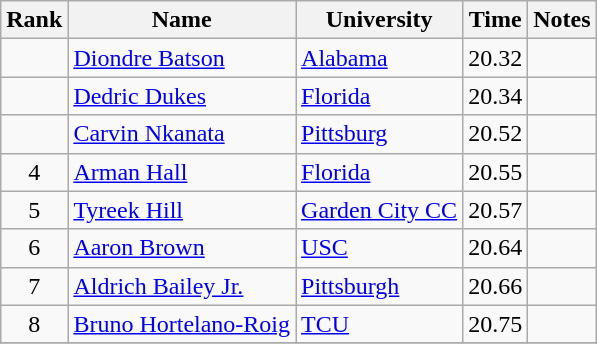<table class="wikitable sortable" style="text-align:center">
<tr>
<th>Rank</th>
<th>Name</th>
<th>University</th>
<th>Time</th>
<th>Notes</th>
</tr>
<tr>
<td></td>
<td align=left><a href='#'>Diondre Batson</a></td>
<td align=left><a href='#'>Alabama</a></td>
<td>20.32</td>
<td></td>
</tr>
<tr>
<td></td>
<td align=left><a href='#'>Dedric Dukes</a></td>
<td align=left><a href='#'>Florida</a></td>
<td>20.34</td>
<td></td>
</tr>
<tr>
<td></td>
<td align=left><a href='#'>Carvin Nkanata</a></td>
<td align=left><a href='#'>Pittsburg</a></td>
<td>20.52</td>
<td></td>
</tr>
<tr>
<td>4</td>
<td align=left><a href='#'>Arman Hall</a></td>
<td align=left><a href='#'>Florida</a></td>
<td>20.55</td>
<td></td>
</tr>
<tr>
<td>5</td>
<td align=left><a href='#'>Tyreek Hill</a></td>
<td align=left><a href='#'>Garden City CC</a></td>
<td>20.57</td>
<td></td>
</tr>
<tr>
<td>6</td>
<td align=left><a href='#'>Aaron Brown</a></td>
<td align=left><a href='#'>USC</a></td>
<td>20.64</td>
<td></td>
</tr>
<tr>
<td>7</td>
<td align=left><a href='#'>Aldrich Bailey Jr.</a></td>
<td align=left><a href='#'>Pittsburgh</a></td>
<td>20.66</td>
<td></td>
</tr>
<tr>
<td>8</td>
<td align=left><a href='#'>Bruno Hortelano-Roig</a> </td>
<td align=left><a href='#'>TCU</a></td>
<td>20.75</td>
<td></td>
</tr>
<tr>
</tr>
</table>
